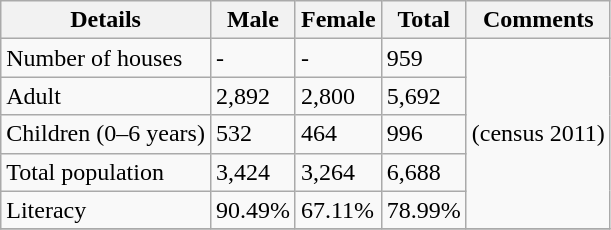<table class="wikitable sortable">
<tr>
<th>Details</th>
<th>Male</th>
<th>Female</th>
<th>Total</th>
<th>Comments</th>
</tr>
<tr>
<td>Number of houses</td>
<td>-</td>
<td>-</td>
<td>959</td>
<td rowspan="5">(census 2011) </td>
</tr>
<tr>
<td>Adult</td>
<td>2,892</td>
<td>2,800</td>
<td>5,692</td>
</tr>
<tr>
<td>Children (0–6 years)</td>
<td>532</td>
<td>464</td>
<td>996</td>
</tr>
<tr>
<td>Total population</td>
<td>3,424</td>
<td>3,264</td>
<td>6,688</td>
</tr>
<tr>
<td>Literacy</td>
<td>90.49%</td>
<td>67.11%</td>
<td>78.99%</td>
</tr>
<tr>
</tr>
</table>
